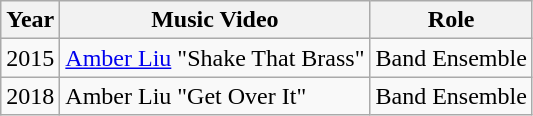<table class="wikitable">
<tr>
<th>Year</th>
<th>Music Video</th>
<th>Role</th>
</tr>
<tr>
<td>2015</td>
<td><a href='#'>Amber Liu</a> "Shake That Brass"</td>
<td>Band Ensemble</td>
</tr>
<tr>
<td>2018</td>
<td>Amber Liu "Get Over It"</td>
<td>Band Ensemble</td>
</tr>
</table>
